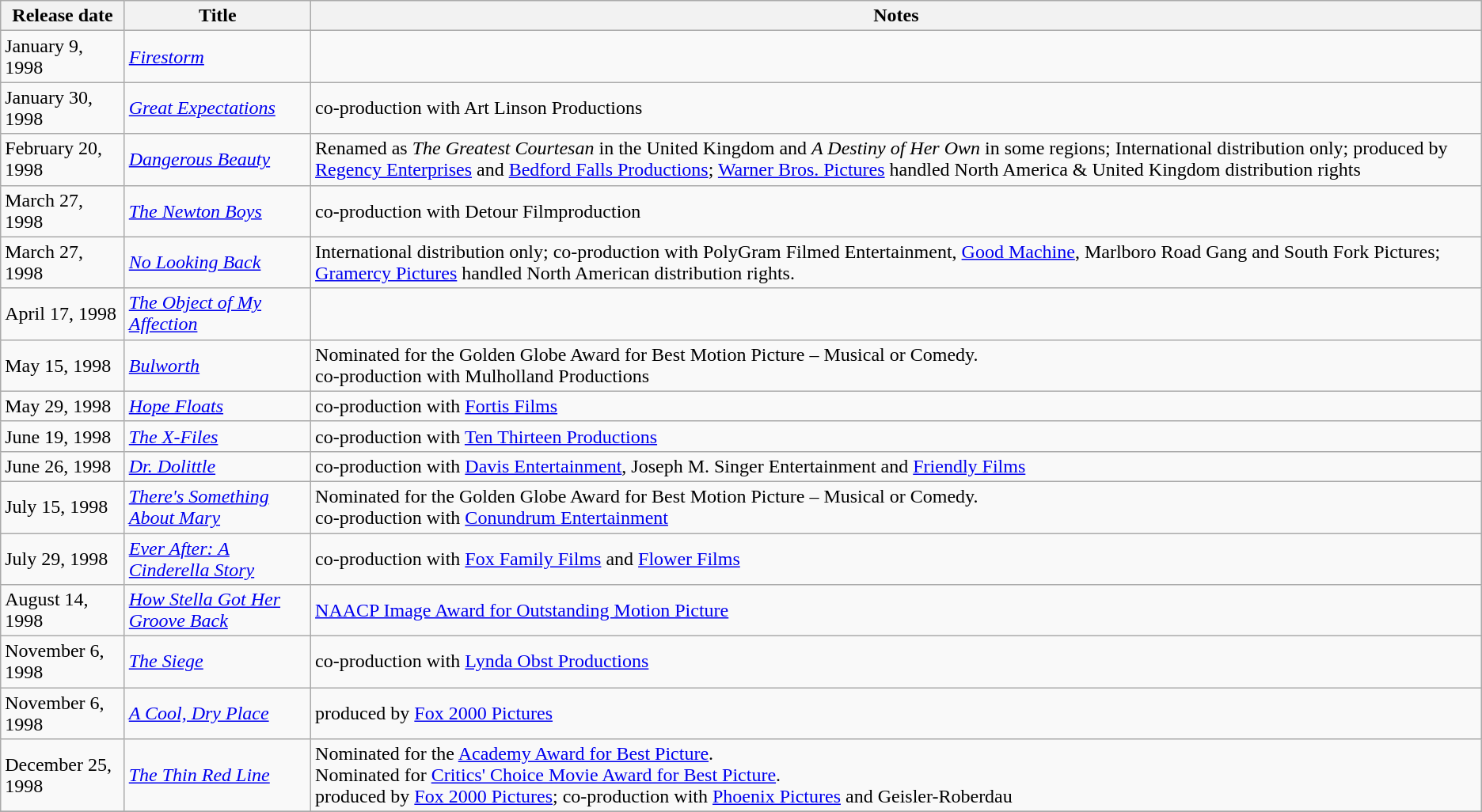<table class="wikitable plainrowheaders sortable col1right">
<tr>
<th scope="col">Release date</th>
<th scope="col">Title</th>
<th scope="col" class="unsortable">Notes</th>
</tr>
<tr>
<td>January 9, 1998</td>
<td><em><a href='#'>Firestorm</a></em></td>
<td></td>
</tr>
<tr>
<td>January 30, 1998</td>
<td><em><a href='#'>Great Expectations</a></em></td>
<td>co-production with Art Linson Productions</td>
</tr>
<tr>
<td>February 20, 1998</td>
<td><em><a href='#'>Dangerous Beauty</a></em></td>
<td>Renamed as <em>The Greatest Courtesan</em> in the United Kingdom and <em>A Destiny of Her Own</em> in some regions; International distribution only; produced by <a href='#'>Regency Enterprises</a> and <a href='#'>Bedford Falls Productions</a>; <a href='#'>Warner Bros. Pictures</a> handled North America & United Kingdom distribution rights</td>
</tr>
<tr>
<td>March 27, 1998</td>
<td><em><a href='#'>The Newton Boys</a></em></td>
<td>co-production with Detour Filmproduction</td>
</tr>
<tr>
<td>March 27, 1998</td>
<td><em><a href='#'>No Looking Back</a></em></td>
<td>International distribution only; co-production with PolyGram Filmed Entertainment, <a href='#'>Good Machine</a>, Marlboro Road Gang and South Fork Pictures; <a href='#'>Gramercy Pictures</a> handled North American distribution rights.</td>
</tr>
<tr>
<td>April 17, 1998</td>
<td><em><a href='#'>The Object of My Affection</a></em></td>
<td></td>
</tr>
<tr>
<td>May 15, 1998</td>
<td><em><a href='#'>Bulworth</a></em></td>
<td>Nominated for the Golden Globe Award for Best Motion Picture – Musical or Comedy.<br>co-production with Mulholland Productions</td>
</tr>
<tr>
<td>May 29, 1998</td>
<td><em><a href='#'>Hope Floats</a></em></td>
<td>co-production with <a href='#'>Fortis Films</a></td>
</tr>
<tr>
<td>June 19, 1998</td>
<td><em><a href='#'>The X-Files</a></em></td>
<td>co-production with <a href='#'>Ten Thirteen Productions</a></td>
</tr>
<tr>
<td>June 26, 1998</td>
<td><em><a href='#'>Dr. Dolittle</a></em></td>
<td>co-production with <a href='#'>Davis Entertainment</a>, Joseph M. Singer Entertainment and <a href='#'>Friendly Films</a></td>
</tr>
<tr>
<td>July 15, 1998</td>
<td><em><a href='#'>There's Something About Mary</a></em></td>
<td>Nominated for the Golden Globe Award for Best Motion Picture – Musical or Comedy.<br>co-production with <a href='#'>Conundrum Entertainment</a></td>
</tr>
<tr>
<td>July 29, 1998</td>
<td><em><a href='#'>Ever After: A Cinderella Story</a></em></td>
<td>co-production with <a href='#'>Fox Family Films</a> and <a href='#'>Flower Films</a></td>
</tr>
<tr>
<td>August 14, 1998</td>
<td><em><a href='#'>How Stella Got Her Groove Back</a></em></td>
<td><a href='#'>NAACP Image Award for Outstanding Motion Picture</a></td>
</tr>
<tr>
<td>November 6, 1998</td>
<td><em><a href='#'>The Siege</a></em></td>
<td>co-production with <a href='#'>Lynda Obst Productions</a></td>
</tr>
<tr>
<td>November 6, 1998</td>
<td><em><a href='#'>A Cool, Dry Place</a></em></td>
<td>produced by <a href='#'>Fox 2000 Pictures</a></td>
</tr>
<tr>
<td>December 25, 1998</td>
<td><em><a href='#'>The Thin Red Line</a></em></td>
<td>Nominated for the <a href='#'>Academy Award for Best Picture</a>.<br>Nominated for <a href='#'>Critics' Choice Movie Award for Best Picture</a>.<br>produced by <a href='#'>Fox 2000 Pictures</a>; co-production with <a href='#'>Phoenix Pictures</a> and Geisler-Roberdau</td>
</tr>
<tr>
</tr>
</table>
